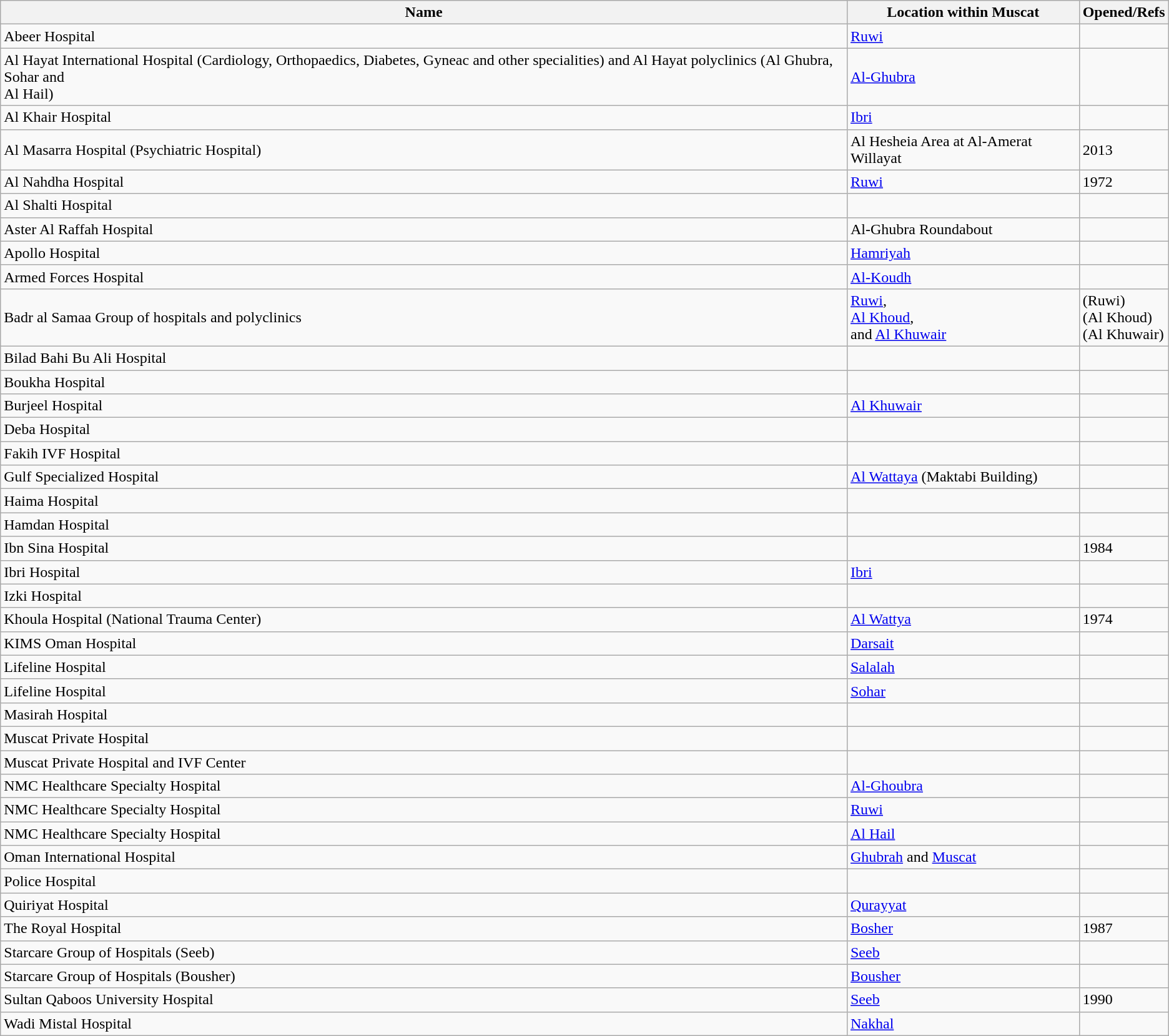<table class="wikitable sortable plainrowheaders" summary="Hospitals in the Muscat Governorate">
<tr>
<th>Name</th>
<th>Location within Muscat</th>
<th>Opened/Refs</th>
</tr>
<tr>
<td>Abeer Hospital</td>
<td><a href='#'>Ruwi</a></td>
<td></td>
</tr>
<tr>
<td>Al Hayat International Hospital (Cardiology, Orthopaedics, Diabetes, Gyneac and other specialities) and Al Hayat polyclinics (Al Ghubra, Sohar and<br>Al Hail)</td>
<td><a href='#'>Al-Ghubra</a></td>
<td></td>
</tr>
<tr>
<td>Al Khair Hospital</td>
<td><a href='#'>Ibri</a></td>
<td></td>
</tr>
<tr>
<td>Al Masarra Hospital (Psychiatric Hospital)</td>
<td>Al Hesheia Area at Al-Amerat Willayat</td>
<td>2013</td>
</tr>
<tr>
<td>Al Nahdha Hospital</td>
<td><a href='#'>Ruwi</a></td>
<td>1972</td>
</tr>
<tr>
<td>Al Shalti Hospital</td>
<td></td>
<td></td>
</tr>
<tr>
<td>Aster Al Raffah Hospital</td>
<td>Al-Ghubra Roundabout</td>
<td></td>
</tr>
<tr>
<td>Apollo Hospital</td>
<td><a href='#'>Hamriyah</a></td>
<td></td>
</tr>
<tr>
<td>Armed Forces Hospital</td>
<td><a href='#'>Al-Koudh</a></td>
<td></td>
</tr>
<tr>
<td>Badr al Samaa Group of hospitals and polyclinics</td>
<td><a href='#'>Ruwi</a>,<br> <a href='#'>Al Khoud</a>,<br> and <a href='#'>Al Khuwair</a></td>
<td>(Ruwi)<br> (Al Khoud)<br> (Al Khuwair)</td>
</tr>
<tr>
<td>Bilad Bahi Bu Ali Hospital</td>
<td></td>
<td></td>
</tr>
<tr>
<td>Boukha Hospital</td>
<td></td>
<td></td>
</tr>
<tr>
<td>Burjeel Hospital</td>
<td><a href='#'>Al Khuwair</a></td>
<td></td>
</tr>
<tr>
<td>Deba Hospital</td>
<td></td>
<td></td>
</tr>
<tr>
<td>Fakih IVF Hospital</td>
<td></td>
<td></td>
</tr>
<tr>
<td>Gulf Specialized Hospital</td>
<td><a href='#'>Al Wattaya</a> (Maktabi Building)</td>
<td></td>
</tr>
<tr>
<td>Haima Hospital</td>
<td></td>
<td></td>
</tr>
<tr>
<td>Hamdan Hospital</td>
<td></td>
<td></td>
</tr>
<tr>
<td>Ibn Sina Hospital</td>
<td></td>
<td>1984</td>
</tr>
<tr>
<td>Ibri Hospital</td>
<td><a href='#'>Ibri</a></td>
<td></td>
</tr>
<tr>
<td>Izki Hospital</td>
<td></td>
<td></td>
</tr>
<tr>
<td>Khoula Hospital (National Trauma Center)</td>
<td><a href='#'>Al Wattya</a></td>
<td>1974</td>
</tr>
<tr>
<td>KIMS Oman Hospital</td>
<td><a href='#'>Darsait</a></td>
<td></td>
</tr>
<tr>
<td>Lifeline Hospital</td>
<td><a href='#'>Salalah</a></td>
<td></td>
</tr>
<tr>
<td>Lifeline Hospital</td>
<td><a href='#'>Sohar</a></td>
<td></td>
</tr>
<tr>
<td>Masirah Hospital</td>
<td></td>
<td></td>
</tr>
<tr>
<td>Muscat Private Hospital</td>
<td></td>
<td></td>
</tr>
<tr>
<td>Muscat Private Hospital and IVF Center</td>
<td></td>
<td></td>
</tr>
<tr>
<td>NMC Healthcare Specialty Hospital</td>
<td><a href='#'>Al-Ghoubra</a></td>
<td></td>
</tr>
<tr>
<td>NMC Healthcare Specialty Hospital</td>
<td><a href='#'>Ruwi</a></td>
<td></td>
</tr>
<tr>
<td>NMC Healthcare Specialty Hospital</td>
<td><a href='#'>Al Hail</a></td>
<td></td>
</tr>
<tr>
<td>Oman International Hospital</td>
<td><a href='#'>Ghubrah</a> and <a href='#'>Muscat</a></td>
<td></td>
</tr>
<tr>
<td>Police Hospital</td>
<td></td>
<td></td>
</tr>
<tr>
<td>Quiriyat Hospital</td>
<td><a href='#'>Qurayyat</a></td>
<td></td>
</tr>
<tr>
<td>The Royal Hospital</td>
<td><a href='#'>Bosher</a></td>
<td>1987</td>
</tr>
<tr>
<td>Starcare Group of Hospitals (Seeb)</td>
<td><a href='#'>Seeb</a></td>
<td></td>
</tr>
<tr>
<td>Starcare Group of Hospitals (Bousher)</td>
<td><a href='#'>Bousher</a></td>
<td></td>
</tr>
<tr>
<td>Sultan Qaboos University Hospital</td>
<td><a href='#'>Seeb</a></td>
<td>1990</td>
</tr>
<tr>
<td>Wadi Mistal Hospital</td>
<td><a href='#'>Nakhal</a></td>
<td></td>
</tr>
</table>
